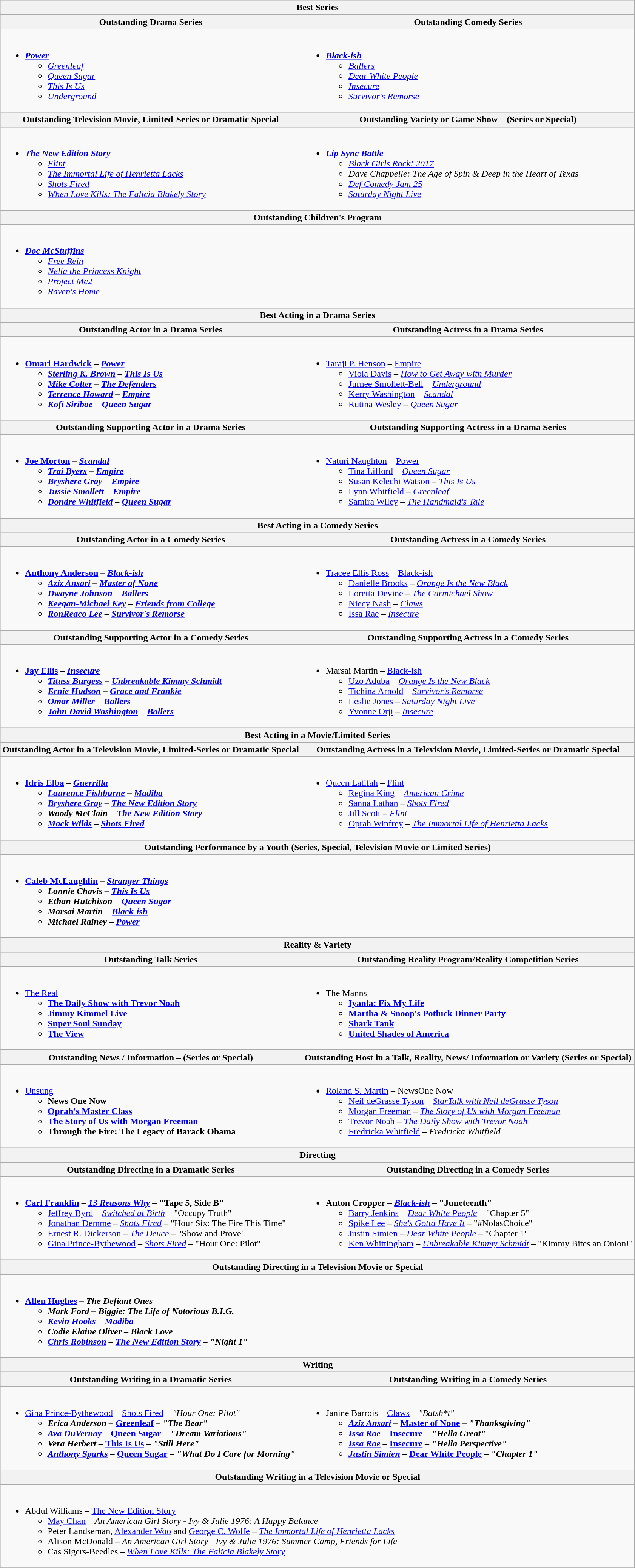<table class=wikitable style="width=72%">
<tr>
<th colspan="2">Best Series</th>
</tr>
<tr>
<th style="width=50%">Outstanding Drama Series</th>
<th style="width=50%">Outstanding Comedy Series</th>
</tr>
<tr>
<td valign="top"><br><ul><li><strong><em><a href='#'>Power</a></em></strong><ul><li><em><a href='#'>Greenleaf</a></em></li><li><em><a href='#'>Queen Sugar</a></em></li><li><em><a href='#'>This Is Us</a></em></li><li><em><a href='#'>Underground</a></em></li></ul></li></ul></td>
<td valign="top"><br><ul><li><strong><em><a href='#'>Black-ish</a></em></strong><ul><li><em><a href='#'>Ballers</a></em></li><li><em><a href='#'>Dear White People</a></em></li><li><em><a href='#'>Insecure</a></em></li><li><em><a href='#'>Survivor's Remorse</a></em></li></ul></li></ul></td>
</tr>
<tr>
<th>Outstanding Television Movie, Limited-Series or Dramatic Special</th>
<th>Outstanding Variety or Game Show – (Series or Special)</th>
</tr>
<tr>
<td valign="top"><br><ul><li><strong><em><a href='#'>The New Edition Story</a></em></strong><ul><li><em><a href='#'>Flint</a></em></li><li><em><a href='#'>The Immortal Life of Henrietta Lacks</a></em></li><li><em><a href='#'>Shots Fired</a></em></li><li><em><a href='#'>When Love Kills: The Falicia Blakely Story</a></em></li></ul></li></ul></td>
<td valign="top"><br><ul><li><strong><em><a href='#'>Lip Sync Battle</a></em></strong><ul><li><em><a href='#'>Black Girls Rock! 2017</a></em></li><li><em>Dave Chappelle: The Age of Spin & Deep in the Heart of Texas</em></li><li><em><a href='#'>Def Comedy Jam 25</a></em></li><li><em><a href='#'>Saturday Night Live</a></em></li></ul></li></ul></td>
</tr>
<tr>
<th colspan="2">Outstanding Children's Program</th>
</tr>
<tr>
<td valign="top" colspan="2"><br><ul><li><strong><em><a href='#'>Doc McStuffins</a></em></strong><ul><li><em><a href='#'>Free Rein</a></em></li><li><em><a href='#'>Nella the Princess Knight</a></em></li><li><em><a href='#'>Project Mc2</a></em></li><li><em><a href='#'>Raven's Home</a></em></li></ul></li></ul></td>
</tr>
<tr>
<th colspan="2">Best Acting in a Drama Series</th>
</tr>
<tr>
<th>Outstanding Actor in a Drama Series</th>
<th>Outstanding Actress in a Drama Series</th>
</tr>
<tr>
<td valign="top"><br><ul><li><strong><a href='#'>Omari Hardwick</a> – <em><a href='#'>Power</a><strong><em><ul><li><a href='#'>Sterling K. Brown</a> – </em><a href='#'>This Is Us</a><em></li><li><a href='#'>Mike Colter</a> – </em><a href='#'>The Defenders</a><em></li><li><a href='#'>Terrence Howard</a> – </em><a href='#'>Empire</a><em></li><li><a href='#'>Kofi Siriboe</a> – </em><a href='#'>Queen Sugar</a><em></li></ul></li></ul></td>
<td valign="top"><br><ul><li></strong><a href='#'>Taraji P. Henson</a> – </em><a href='#'>Empire</a></em></strong><ul><li><a href='#'>Viola Davis</a> – <em><a href='#'>How to Get Away with Murder</a></em></li><li><a href='#'>Jurnee Smollett-Bell</a> – <em><a href='#'>Underground</a></em></li><li><a href='#'>Kerry Washington</a> – <em><a href='#'>Scandal</a></em></li><li><a href='#'>Rutina Wesley</a> – <em><a href='#'>Queen Sugar</a></em></li></ul></li></ul></td>
</tr>
<tr>
<th>Outstanding Supporting Actor in a Drama Series</th>
<th>Outstanding Supporting Actress in a Drama Series</th>
</tr>
<tr>
<td valign="top"><br><ul><li><strong><a href='#'>Joe Morton</a> – <em><a href='#'>Scandal</a><strong><em><ul><li><a href='#'>Trai Byers</a> – </em><a href='#'>Empire</a><em></li><li><a href='#'>Bryshere Gray</a> – </em><a href='#'>Empire</a><em></li><li><a href='#'>Jussie Smollett</a> – </em><a href='#'>Empire</a><em></li><li><a href='#'>Dondre Whitfield</a> – </em><a href='#'>Queen Sugar</a><em></li></ul></li></ul></td>
<td valign="top"><br><ul><li></strong><a href='#'>Naturi Naughton</a> – </em><a href='#'>Power</a></em></strong><ul><li><a href='#'>Tina Lifford</a> – <em><a href='#'>Queen Sugar</a></em></li><li><a href='#'>Susan Kelechi Watson</a> – <em><a href='#'>This Is Us</a></em></li><li><a href='#'>Lynn Whitfield</a> – <em><a href='#'>Greenleaf</a></em></li><li><a href='#'>Samira Wiley</a> – <em><a href='#'>The Handmaid's Tale</a></em></li></ul></li></ul></td>
</tr>
<tr>
<th colspan="2">Best Acting in a Comedy Series</th>
</tr>
<tr>
<th>Outstanding Actor in a Comedy Series</th>
<th>Outstanding Actress in a Comedy Series</th>
</tr>
<tr>
<td valign="top"><br><ul><li><strong><a href='#'>Anthony Anderson</a> – <em><a href='#'>Black-ish</a><strong><em><ul><li><a href='#'>Aziz Ansari</a> – </em><a href='#'>Master of None</a><em></li><li><a href='#'>Dwayne Johnson</a> – </em><a href='#'>Ballers</a><em></li><li><a href='#'>Keegan-Michael Key</a> – </em><a href='#'>Friends from College</a><em></li><li><a href='#'>RonReaco Lee</a> – </em><a href='#'>Survivor's Remorse</a><em></li></ul></li></ul></td>
<td valign="top"><br><ul><li></strong><a href='#'>Tracee Ellis Ross</a> – </em><a href='#'>Black-ish</a></em></strong><ul><li><a href='#'>Danielle Brooks</a> – <em><a href='#'>Orange Is the New Black</a></em></li><li><a href='#'>Loretta Devine</a> – <em><a href='#'>The Carmichael Show</a></em></li><li><a href='#'>Niecy Nash</a> – <em><a href='#'>Claws</a></em></li><li><a href='#'>Issa Rae</a> – <em><a href='#'>Insecure</a></em></li></ul></li></ul></td>
</tr>
<tr>
<th>Outstanding Supporting Actor in a Comedy Series</th>
<th>Outstanding Supporting Actress in a Comedy Series</th>
</tr>
<tr>
<td valign="top"><br><ul><li><strong><a href='#'>Jay Ellis</a> – <em><a href='#'>Insecure</a><strong><em><ul><li><a href='#'>Tituss Burgess</a> – </em><a href='#'>Unbreakable Kimmy Schmidt</a><em></li><li><a href='#'>Ernie Hudson</a> – </em><a href='#'>Grace and Frankie</a><em></li><li><a href='#'>Omar Miller</a> – </em><a href='#'>Ballers</a><em></li><li><a href='#'>John David Washington</a> – </em><a href='#'>Ballers</a><em></li></ul></li></ul></td>
<td valign="top"><br><ul><li></strong>Marsai Martin – </em><a href='#'>Black-ish</a></em></strong><ul><li><a href='#'>Uzo Aduba</a> – <em><a href='#'>Orange Is the New Black</a></em></li><li><a href='#'>Tichina Arnold</a> – <em><a href='#'>Survivor's Remorse</a></em></li><li><a href='#'>Leslie Jones</a> – <em><a href='#'>Saturday Night Live</a></em></li><li><a href='#'>Yvonne Orji</a> – <em><a href='#'>Insecure</a></em></li></ul></li></ul></td>
</tr>
<tr>
<th colspan="2">Best Acting in a Movie/Limited Series</th>
</tr>
<tr>
<th>Outstanding Actor in a Television Movie, Limited-Series or Dramatic Special</th>
<th>Outstanding Actress in a Television Movie, Limited-Series or Dramatic Special</th>
</tr>
<tr>
<td valign="top"><br><ul><li><strong><a href='#'>Idris Elba</a> – <em><a href='#'>Guerrilla</a><strong><em><ul><li><a href='#'>Laurence Fishburne</a> – </em><a href='#'>Madiba</a><em></li><li><a href='#'>Bryshere Gray</a> – </em><a href='#'>The New Edition Story</a><em></li><li>Woody McClain – </em><a href='#'>The New Edition Story</a><em></li><li><a href='#'>Mack Wilds</a> – </em><a href='#'>Shots Fired</a><em></li></ul></li></ul></td>
<td valign="top"><br><ul><li></strong><a href='#'>Queen Latifah</a> – </em><a href='#'>Flint</a></em></strong><ul><li><a href='#'>Regina King</a> – <em><a href='#'>American Crime</a></em></li><li><a href='#'>Sanna Lathan</a> – <em><a href='#'>Shots Fired</a></em></li><li><a href='#'>Jill Scott</a> – <em><a href='#'>Flint</a></em></li><li><a href='#'>Oprah Winfrey</a> – <em><a href='#'>The Immortal Life of Henrietta Lacks</a></em></li></ul></li></ul></td>
</tr>
<tr>
<th colspan="2">Outstanding Performance by a Youth (Series, Special, Television Movie or Limited Series)</th>
</tr>
<tr>
<td valign="top" colspan="2"><br><ul><li><strong><a href='#'>Caleb McLaughlin</a> – <em><a href='#'>Stranger Things</a><strong><em><ul><li>Lonnie Chavis – </em><a href='#'>This Is Us</a><em></li><li>Ethan Hutchison – </em><a href='#'>Queen Sugar</a><em></li><li>Marsai Martin – </em><a href='#'>Black-ish</a><em></li><li>Michael Rainey – </em><a href='#'>Power</a><em></li></ul></li></ul></td>
</tr>
<tr>
<th colspan="2">Reality & Variety</th>
</tr>
<tr>
<th>Outstanding Talk Series</th>
<th>Outstanding Reality Program/Reality Competition Series</th>
</tr>
<tr>
<td valign="top"><br><ul><li></em></strong><a href='#'>The Real</a><strong><em><ul><li></em><a href='#'>The Daily Show with Trevor Noah</a><em></li><li></em><a href='#'>Jimmy Kimmel Live</a><em></li><li></em><a href='#'>Super Soul Sunday</a><em></li><li></em><a href='#'>The View</a><em></li></ul></li></ul></td>
<td valign="top"><br><ul><li></em></strong>The Manns<strong><em><ul><li></em><a href='#'>Iyanla: Fix My Life</a><em></li><li></em><a href='#'>Martha & Snoop's Potluck Dinner Party</a><em></li><li></em><a href='#'>Shark Tank</a><em></li><li></em><a href='#'>United Shades of America</a><em></li></ul></li></ul></td>
</tr>
<tr>
<th>Outstanding News / Information – (Series or Special)</th>
<th>Outstanding Host in a Talk, Reality, News/ Information or Variety (Series or Special)</th>
</tr>
<tr>
<td valign="top"><br><ul><li></em></strong><a href='#'>Unsung</a><strong><em><ul><li></em>News One Now<em></li><li></em><a href='#'>Oprah's Master Class</a><em></li><li></em><a href='#'>The Story of Us with Morgan Freeman</a><em></li><li></em>Through the Fire: The Legacy of Barack Obama<em></li></ul></li></ul></td>
<td valign="top"><br><ul><li></strong><a href='#'>Roland S. Martin</a> – </em>NewsOne Now</em></strong><ul><li><a href='#'>Neil deGrasse Tyson</a> – <em><a href='#'>StarTalk with Neil deGrasse Tyson</a></em></li><li><a href='#'>Morgan Freeman</a> – <em><a href='#'>The Story of Us with Morgan Freeman</a></em></li><li><a href='#'>Trevor Noah</a> – <em><a href='#'>The Daily Show with Trevor Noah</a></em></li><li><a href='#'>Fredricka Whitfield</a> – <em>Fredricka Whitfield</em></li></ul></li></ul></td>
</tr>
<tr>
<th colspan="2">Directing</th>
</tr>
<tr>
<th>Outstanding Directing in a Dramatic Series</th>
<th>Outstanding Directing in a Comedy Series</th>
</tr>
<tr>
<td valign="top"><br><ul><li><strong><a href='#'>Carl Franklin</a> – <em><a href='#'>13 Reasons Why</a></em> – "Tape 5, Side B"</strong><ul><li><a href='#'>Jeffrey Byrd</a> – <em><a href='#'>Switched at Birth</a></em> – "Occupy Truth"</li><li><a href='#'>Jonathan Demme</a> – <em><a href='#'>Shots Fired</a></em> – "Hour Six: The Fire This Time"</li><li><a href='#'>Ernest R. Dickerson</a> – <em><a href='#'>The Deuce</a></em> – "Show and Prove"</li><li><a href='#'>Gina Prince-Bythewood</a> – <em><a href='#'>Shots Fired</a></em> – "Hour One: Pilot"</li></ul></li></ul></td>
<td valign="top"><br><ul><li><strong>Anton Cropper – <em><a href='#'>Black-ish</a></em> – "Juneteenth"</strong><ul><li><a href='#'>Barry Jenkins</a> – <em><a href='#'>Dear White People</a></em> – "Chapter 5"</li><li><a href='#'>Spike Lee</a> – <em><a href='#'>She's Gotta Have It</a></em> – "#NolasChoice"</li><li><a href='#'>Justin Simien</a> – <em><a href='#'>Dear White People</a></em> – "Chapter 1"</li><li><a href='#'>Ken Whittingham</a> – <em><a href='#'>Unbreakable Kimmy Schmidt</a></em> – "Kimmy Bites an Onion!"</li></ul></li></ul></td>
</tr>
<tr>
<th colspan="2">Outstanding Directing in a Television Movie or Special</th>
</tr>
<tr>
<td valign="top" colspan="2"><br><ul><li><strong><a href='#'>Allen Hughes</a> – <em>The Defiant Ones<strong><em><ul><li>Mark Ford – </em>Biggie: The Life of Notorious B.I.G.<em></li><li><a href='#'>Kevin Hooks</a> – </em><a href='#'>Madiba</a><em></li><li>Codie Elaine Oliver – </em>Black Love<em></li><li><a href='#'>Chris Robinson</a> – </em><a href='#'>The New Edition Story</a><em> – "Night 1"</li></ul></li></ul></td>
</tr>
<tr>
<th colspan="2">Writing</th>
</tr>
<tr>
<th>Outstanding Writing in a Dramatic Series</th>
<th>Outstanding Writing in a Comedy Series</th>
</tr>
<tr>
<td valign="top"><br><ul><li></strong><a href='#'>Gina Prince-Bythewood</a> – </em><a href='#'>Shots Fired</a><em> – "Hour One: Pilot"<strong><ul><li>Erica Anderson – </em><a href='#'>Greenleaf</a><em> – "The Bear"</li><li><a href='#'>Ava DuVernay</a> – </em><a href='#'>Queen Sugar</a><em> – "Dream Variations"</li><li>Vera Herbert – </em><a href='#'>This Is Us</a><em> – "Still Here"</li><li><a href='#'>Anthony Sparks</a> – </em><a href='#'>Queen Sugar</a><em> – "What Do I Care for Morning"</li></ul></li></ul></td>
<td valign="top"><br><ul><li></strong>Janine Barrois – </em><a href='#'>Claws</a><em> – "Batsh*t"<strong><ul><li><a href='#'>Aziz Ansari</a> – </em><a href='#'>Master of None</a><em> – "Thanksgiving"</li><li><a href='#'>Issa Rae</a> – </em><a href='#'>Insecure</a><em> – "Hella Great"</li><li><a href='#'>Issa Rae</a> – </em><a href='#'>Insecure</a><em> – "Hella Perspective"</li><li><a href='#'>Justin Simien</a> – </em><a href='#'>Dear White People</a><em> – "Chapter 1"</li></ul></li></ul></td>
</tr>
<tr>
<th colspan="2">Outstanding Writing in a Television Movie or Special</th>
</tr>
<tr>
<td valign="top" colspan="2"><br><ul><li></strong>Abdul Williams – </em><a href='#'>The New Edition Story</a></em></strong><ul><li><a href='#'>May Chan</a> – <em>An American Girl Story - Ivy & Julie 1976: A Happy Balance</em></li><li>Peter Landseman, <a href='#'>Alexander Woo</a> and <a href='#'>George C. Wolfe</a> – <em><a href='#'>The Immortal Life of Henrietta Lacks</a></em></li><li>Alison McDonald – <em>An American Girl Story - Ivy & Julie 1976: Summer Camp, Friends for Life</em></li><li>Cas Sigers-Beedles – <em><a href='#'>When Love Kills: The Falicia Blakely Story</a></em></li></ul></li></ul></td>
</tr>
<tr>
</tr>
</table>
